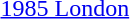<table>
<tr>
<td><a href='#'>1985 London</a></td>
<td></td>
<td></td>
<td></td>
</tr>
</table>
